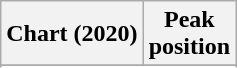<table class="wikitable sortable plainrowheaders" style="text-align:center;">
<tr>
<th>Chart (2020)</th>
<th>Peak <br> position</th>
</tr>
<tr>
</tr>
<tr>
</tr>
<tr>
</tr>
</table>
